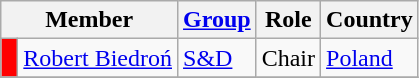<table class="wikitable">
<tr>
<th colspan="2">Member</th>
<th><a href='#'>Group</a></th>
<th>Role</th>
<th>Country</th>
</tr>
<tr>
<th style="background-color:red; width: 3px;"> </th>
<td><a href='#'>Robert Biedroń</a></td>
<td><a href='#'>S&D</a></td>
<td>Chair</td>
<td><a href='#'>Poland</a></td>
</tr>
<tr>
</tr>
</table>
